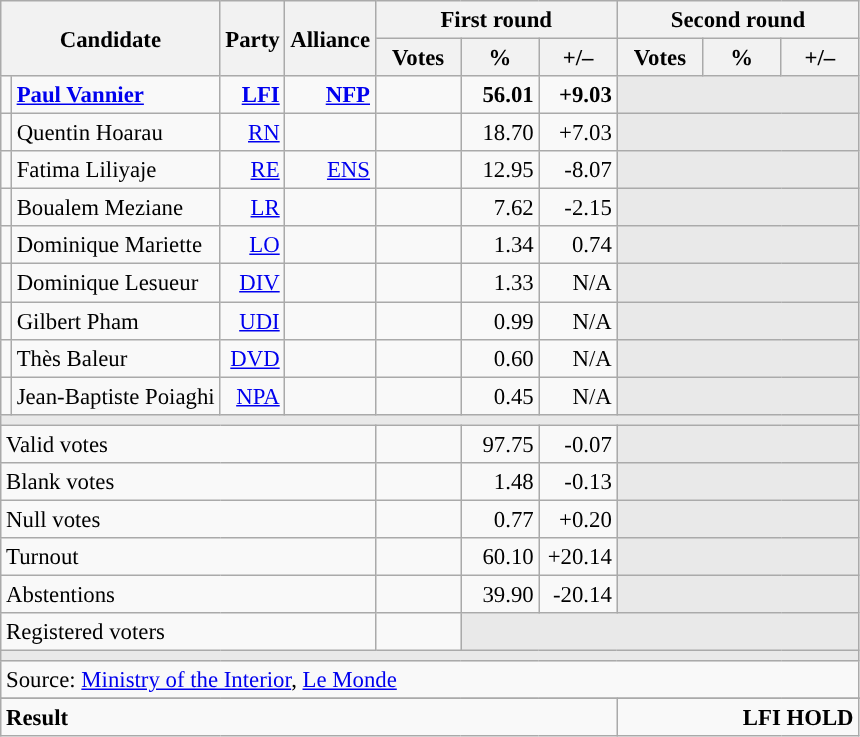<table class="wikitable" style="text-align:right;font-size:95%;">
<tr>
<th rowspan="2" colspan="2">Candidate</th>
<th rowspan="2">Party</th>
<th rowspan="2">Alliance</th>
<th colspan="3">First round</th>
<th colspan="3">Second round</th>
</tr>
<tr>
<th style="width:50px;">Votes</th>
<th style="width:45px;">%</th>
<th style="width:45px;">+/–</th>
<th style="width:50px;">Votes</th>
<th style="width:45px;">%</th>
<th style="width:45px;">+/–</th>
</tr>
<tr>
<td style="color:inherit;background:"></td>
<td style="text-align:left;"><strong><a href='#'>Paul Vannier</a></strong></td>
<td><a href='#'><strong>LFI</strong></a></td>
<td><a href='#'><strong>NFP</strong></a></td>
<td><strong></strong></td>
<td><strong>56.01</strong></td>
<td><strong>+9.03</strong></td>
<td colspan="3" style="background:#E9E9E9;"></td>
</tr>
<tr>
<td style="color:inherit;background:"></td>
<td style="text-align:left;">Quentin Hoarau</td>
<td><a href='#'>RN</a></td>
<td></td>
<td></td>
<td>18.70</td>
<td>+7.03</td>
<td colspan="3" style="background:#E9E9E9;"></td>
</tr>
<tr>
<td style="color:inherit;background:"></td>
<td style="text-align:left;">Fatima Liliyaje</td>
<td><a href='#'>RE</a></td>
<td><a href='#'>ENS</a></td>
<td></td>
<td>12.95</td>
<td>-8.07</td>
<td colspan="3" style="background:#E9E9E9;"></td>
</tr>
<tr>
<td style="color:inherit;background:"></td>
<td style="text-align:left;">Boualem Meziane</td>
<td><a href='#'>LR</a></td>
<td></td>
<td></td>
<td>7.62</td>
<td>-2.15</td>
<td colspan="3" style="background:#E9E9E9;"></td>
</tr>
<tr>
<td style="color:inherit;background:"></td>
<td style="text-align:left;">Dominique Mariette</td>
<td><a href='#'>LO</a></td>
<td></td>
<td></td>
<td>1.34</td>
<td>0.74</td>
<td colspan="3" style="background:#E9E9E9;"></td>
</tr>
<tr>
<td style="color:inherit;background:"></td>
<td style="text-align:left;">Dominique Lesueur</td>
<td><a href='#'>DIV</a></td>
<td></td>
<td></td>
<td>1.33</td>
<td>N/A</td>
<td colspan="3" style="background:#E9E9E9;"></td>
</tr>
<tr>
<td style="color:inherit;background:"></td>
<td style="text-align:left;">Gilbert Pham</td>
<td><a href='#'>UDI</a></td>
<td></td>
<td></td>
<td>0.99</td>
<td>N/A</td>
<td colspan="3" style="background:#E9E9E9;"></td>
</tr>
<tr>
<td style="color:inherit;background:"></td>
<td style="text-align:left;">Thès Baleur</td>
<td><a href='#'>DVD</a></td>
<td></td>
<td></td>
<td>0.60</td>
<td>N/A</td>
<td colspan="3" style="background:#E9E9E9;"></td>
</tr>
<tr>
<td style="color:inherit;background:"></td>
<td style="text-align:left;">Jean-Baptiste Poiaghi</td>
<td><a href='#'>NPA</a></td>
<td></td>
<td></td>
<td>0.45</td>
<td>N/A</td>
<td colspan="3" style="background:#E9E9E9;"></td>
</tr>
<tr>
<td colspan="10" style="background:#E9E9E9;"></td>
</tr>
<tr>
<td colspan="4" style="text-align:left;">Valid votes</td>
<td></td>
<td>97.75</td>
<td>-0.07</td>
<td colspan="3" style="background:#E9E9E9;"></td>
</tr>
<tr>
<td colspan="4" style="text-align:left;">Blank votes</td>
<td></td>
<td>1.48</td>
<td>-0.13</td>
<td colspan="3" style="background:#E9E9E9;"></td>
</tr>
<tr>
<td colspan="4" style="text-align:left;">Null votes</td>
<td></td>
<td>0.77</td>
<td>+0.20</td>
<td colspan="3" style="background:#E9E9E9;"></td>
</tr>
<tr>
<td colspan="4" style="text-align:left;">Turnout</td>
<td></td>
<td>60.10</td>
<td>+20.14</td>
<td colspan="3" style="background:#E9E9E9;"></td>
</tr>
<tr>
<td colspan="4" style="text-align:left;">Abstentions</td>
<td></td>
<td>39.90</td>
<td>-20.14</td>
<td colspan="3" style="background:#E9E9E9;"></td>
</tr>
<tr>
<td colspan="4" style="text-align:left;">Registered voters</td>
<td></td>
<td colspan="5" style="background:#E9E9E9;"></td>
</tr>
<tr>
<td colspan="10" style="background:#E9E9E9;"></td>
</tr>
<tr>
<td colspan="10" style="text-align:left;">Source: <a href='#'>Ministry of the Interior</a>, <a href='#'>Le Monde</a></td>
</tr>
<tr>
</tr>
<tr style="font-weight:bold">
<td colspan="7" style="text-align:left;">Result</td>
<td colspan="7" style="background-color:">LFI HOLD</td>
</tr>
</table>
